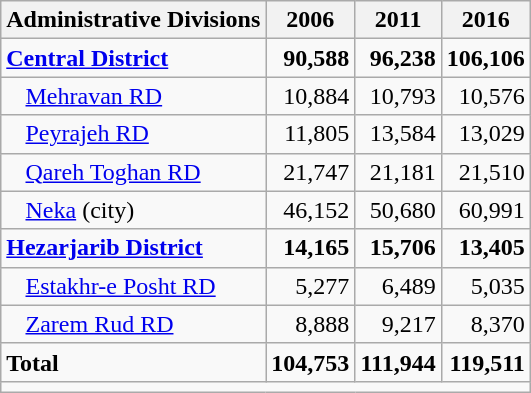<table class="wikitable">
<tr>
<th>Administrative Divisions</th>
<th>2006</th>
<th>2011</th>
<th>2016</th>
</tr>
<tr>
<td><strong><a href='#'>Central District</a></strong></td>
<td style="text-align: right;"><strong>90,588</strong></td>
<td style="text-align: right;"><strong>96,238</strong></td>
<td style="text-align: right;"><strong>106,106</strong></td>
</tr>
<tr>
<td style="padding-left: 1em;"><a href='#'>Mehravan RD</a></td>
<td style="text-align: right;">10,884</td>
<td style="text-align: right;">10,793</td>
<td style="text-align: right;">10,576</td>
</tr>
<tr>
<td style="padding-left: 1em;"><a href='#'>Peyrajeh RD</a></td>
<td style="text-align: right;">11,805</td>
<td style="text-align: right;">13,584</td>
<td style="text-align: right;">13,029</td>
</tr>
<tr>
<td style="padding-left: 1em;"><a href='#'>Qareh Toghan RD</a></td>
<td style="text-align: right;">21,747</td>
<td style="text-align: right;">21,181</td>
<td style="text-align: right;">21,510</td>
</tr>
<tr>
<td style="padding-left: 1em;"><a href='#'>Neka</a> (city)</td>
<td style="text-align: right;">46,152</td>
<td style="text-align: right;">50,680</td>
<td style="text-align: right;">60,991</td>
</tr>
<tr>
<td><strong><a href='#'>Hezarjarib District</a></strong></td>
<td style="text-align: right;"><strong>14,165</strong></td>
<td style="text-align: right;"><strong>15,706</strong></td>
<td style="text-align: right;"><strong>13,405</strong></td>
</tr>
<tr>
<td style="padding-left: 1em;"><a href='#'>Estakhr-e Posht RD</a></td>
<td style="text-align: right;">5,277</td>
<td style="text-align: right;">6,489</td>
<td style="text-align: right;">5,035</td>
</tr>
<tr>
<td style="padding-left: 1em;"><a href='#'>Zarem Rud RD</a></td>
<td style="text-align: right;">8,888</td>
<td style="text-align: right;">9,217</td>
<td style="text-align: right;">8,370</td>
</tr>
<tr>
<td><strong>Total</strong></td>
<td style="text-align: right;"><strong>104,753</strong></td>
<td style="text-align: right;"><strong>111,944</strong></td>
<td style="text-align: right;"><strong>119,511</strong></td>
</tr>
<tr>
<td colspan=4></td>
</tr>
</table>
